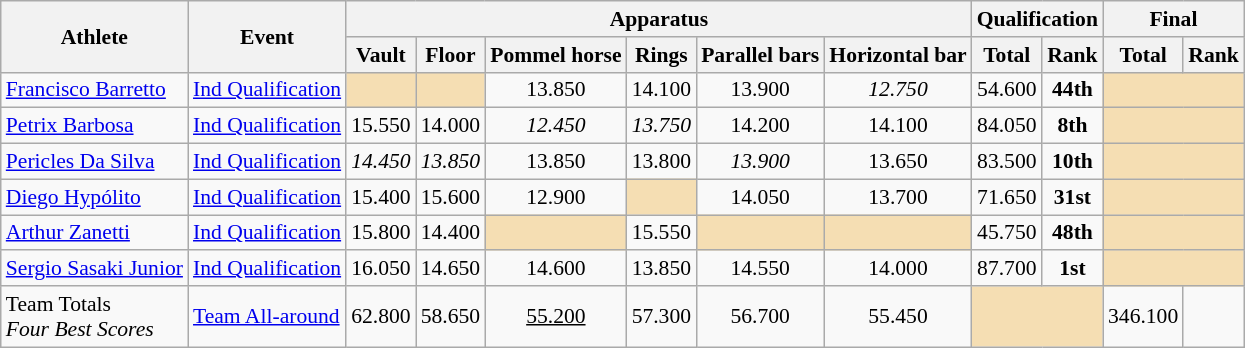<table class="wikitable" style="font-size:90%">
<tr>
<th rowspan="2">Athlete</th>
<th rowspan="2">Event</th>
<th colspan = "6">Apparatus</th>
<th colspan = "2">Qualification</th>
<th colspan = "2">Final</th>
</tr>
<tr>
<th>Vault</th>
<th>Floor</th>
<th>Pommel horse</th>
<th>Rings</th>
<th>Parallel bars</th>
<th>Horizontal bar</th>
<th>Total</th>
<th>Rank</th>
<th>Total</th>
<th>Rank</th>
</tr>
<tr>
<td><a href='#'>Francisco Barretto</a></td>
<td><a href='#'>Ind Qualification</a></td>
<td align=center bgcolor=wheat></td>
<td align=center bgcolor=wheat></td>
<td align=center>13.850</td>
<td align=center>14.100</td>
<td align=center>13.900</td>
<td align=center><em>12.750</em></td>
<td align=center>54.600</td>
<td align=center><strong>44th</strong></td>
<td align=center colspan=2 bgcolor=wheat></td>
</tr>
<tr>
<td><a href='#'>Petrix Barbosa</a></td>
<td><a href='#'>Ind Qualification</a></td>
<td align=center>15.550</td>
<td align=center>14.000</td>
<td align=center><em>12.450</em></td>
<td align=center><em>13.750</em></td>
<td align=center>14.200</td>
<td align=center>14.100</td>
<td align=center>84.050</td>
<td align=center><strong>8th</strong></td>
<td align=center colspan=2 bgcolor=wheat></td>
</tr>
<tr>
<td><a href='#'>Pericles Da Silva</a></td>
<td><a href='#'>Ind Qualification</a></td>
<td align=center><em>14.450</em></td>
<td align=center><em>13.850</em></td>
<td align=center>13.850</td>
<td align=center>13.800</td>
<td align=center><em>13.900</em></td>
<td align=center>13.650</td>
<td align=center>83.500</td>
<td align=center><strong>10th</strong></td>
<td align=center colspan=2 bgcolor=wheat></td>
</tr>
<tr>
<td><a href='#'>Diego Hypólito</a></td>
<td><a href='#'>Ind Qualification</a></td>
<td align=center>15.400</td>
<td align=center>15.600</td>
<td align=center>12.900</td>
<td align=center bgcolor=wheat></td>
<td align=center>14.050</td>
<td align=center>13.700</td>
<td align=center>71.650</td>
<td align=center><strong>31st</strong></td>
<td align=center colspan=2 bgcolor=wheat></td>
</tr>
<tr>
<td><a href='#'>Arthur Zanetti</a></td>
<td><a href='#'>Ind Qualification</a></td>
<td align=center>15.800</td>
<td align=center>14.400</td>
<td align=center bgcolor=wheat></td>
<td align=center>15.550</td>
<td align=center bgcolor=wheat></td>
<td align=center bgcolor=wheat></td>
<td align=center>45.750</td>
<td align=center><strong>48th</strong></td>
<td align=center colspan=2 bgcolor=wheat></td>
</tr>
<tr>
<td><a href='#'>Sergio Sasaki Junior</a></td>
<td><a href='#'>Ind Qualification</a></td>
<td align=center>16.050</td>
<td align=center>14.650</td>
<td align=center>14.600</td>
<td align=center>13.850</td>
<td align=center>14.550</td>
<td align=center>14.000</td>
<td align=center>87.700</td>
<td align=center><strong>1st</strong></td>
<td align=center colspan=2 bgcolor=wheat></td>
</tr>
<tr>
<td>Team Totals<br><em>Four Best Scores</em></td>
<td><a href='#'>Team All-around</a></td>
<td align=center>62.800</td>
<td align=center>58.650</td>
<td align=center><u>55.200</u></td>
<td align=center>57.300</td>
<td align=center>56.700</td>
<td align=center>55.450</td>
<td align=center colspan=2 bgcolor=wheat></td>
<td align=center>346.100</td>
<td align=center></td>
</tr>
</table>
